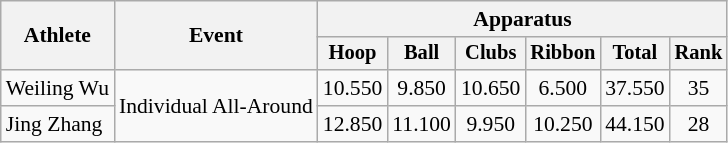<table class=wikitable style="font-size:90%">
<tr>
<th rowspan=2>Athlete</th>
<th rowspan=2>Event</th>
<th colspan=6>Apparatus</th>
</tr>
<tr style="font-size:95%">
<th>Hoop</th>
<th>Ball</th>
<th>Clubs</th>
<th>Ribbon</th>
<th>Total</th>
<th>Rank</th>
</tr>
<tr align=center>
<td align=left>Weiling Wu</td>
<td align=left rowspan=2>Individual All-Around</td>
<td>10.550</td>
<td>9.850</td>
<td>10.650</td>
<td>6.500</td>
<td>37.550</td>
<td>35</td>
</tr>
<tr align=center>
<td align=left>Jing Zhang</td>
<td>12.850</td>
<td>11.100</td>
<td>9.950</td>
<td>10.250</td>
<td>44.150</td>
<td>28</td>
</tr>
</table>
